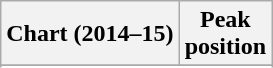<table class="wikitable sortable plainrowheaders">
<tr>
<th align="left">Chart (2014–15)</th>
<th align="left">Peak<br>position</th>
</tr>
<tr>
</tr>
<tr>
</tr>
<tr>
</tr>
<tr>
</tr>
<tr>
</tr>
</table>
